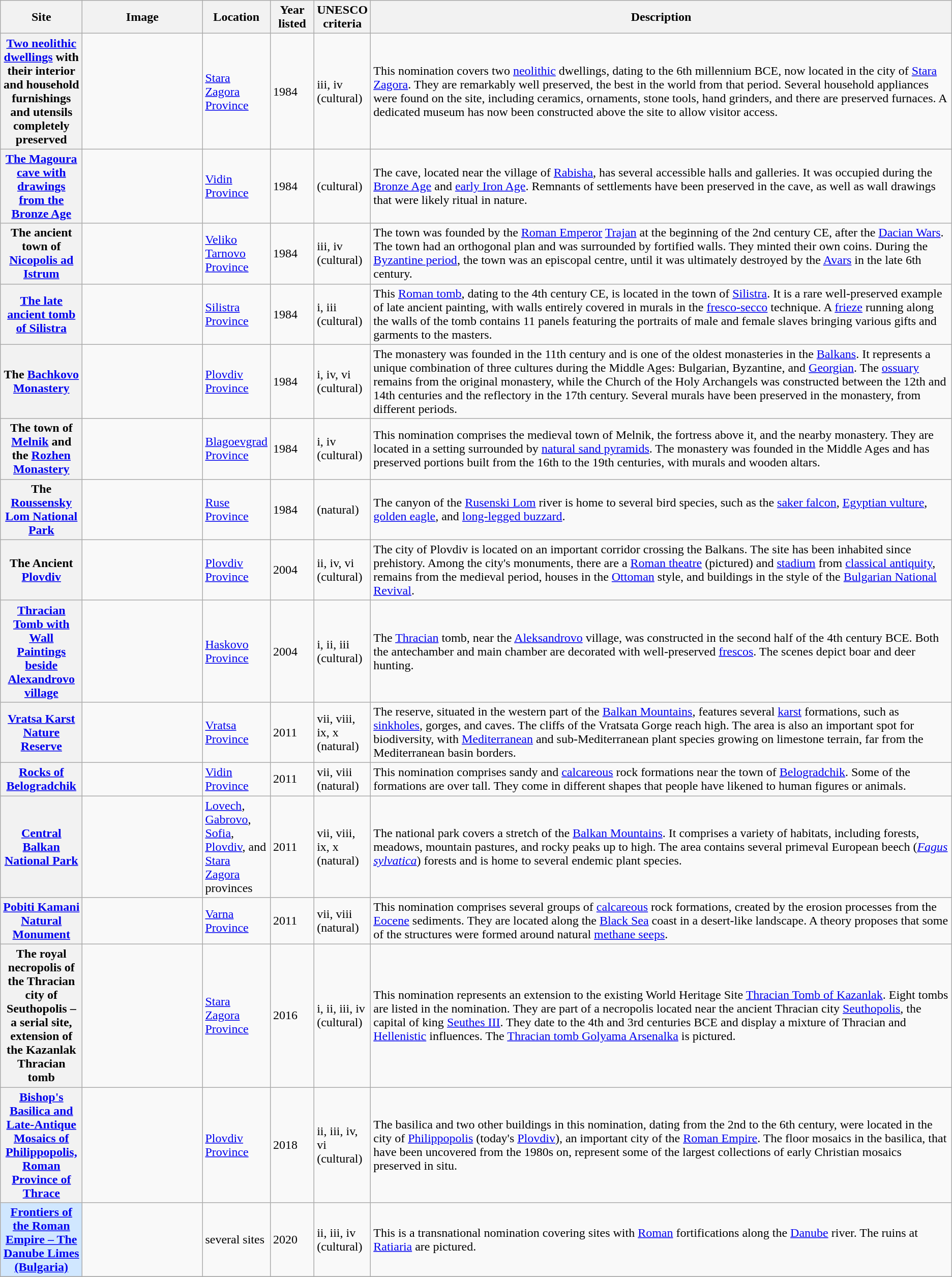<table class="wikitable sortable plainrowheaders">
<tr>
<th style="width:100px;" scope="col">Site</th>
<th class="unsortable"  style="width:150px;" scope="col">Image</th>
<th style="width:80px;" scope="col">Location</th>
<th style="width:50px;" scope="col">Year listed</th>
<th style="width:60px;" scope="col">UNESCO criteria</th>
<th scope="col" class="unsortable">Description</th>
</tr>
<tr>
<th scope="row"><a href='#'>Two neolithic dwellings</a> with their interior and household furnishings and utensils completely preserved</th>
<td></td>
<td><a href='#'>Stara Zagora Province</a></td>
<td>1984</td>
<td>iii, iv (cultural)</td>
<td>This nomination covers two <a href='#'>neolithic</a> dwellings, dating to the 6th millennium BCE, now located in the city of <a href='#'>Stara Zagora</a>. They are remarkably well preserved, the best in the world from that period. Several household appliances were found on the site, including ceramics, ornaments, stone tools, hand grinders, and there are preserved furnaces. A dedicated museum has now been constructed above the site to allow visitor access.</td>
</tr>
<tr>
<th scope="row"><a href='#'>The Magoura cave with drawings from the Bronze Age</a></th>
<td></td>
<td><a href='#'>Vidin Province</a></td>
<td>1984</td>
<td>(cultural)</td>
<td>The cave, located near the village of <a href='#'>Rabisha</a>, has several accessible halls and galleries. It was occupied during the <a href='#'>Bronze Age</a> and <a href='#'>early Iron Age</a>. Remnants of settlements have been preserved in the cave, as well as wall drawings that were likely ritual in nature.</td>
</tr>
<tr>
<th scope="row">The ancient town of <a href='#'>Nicopolis ad Istrum</a></th>
<td></td>
<td><a href='#'>Veliko Tarnovo Province</a></td>
<td>1984</td>
<td>iii, iv (cultural)</td>
<td>The town was founded by the <a href='#'>Roman Emperor</a> <a href='#'>Trajan</a> at the beginning of the 2nd century CE, after the <a href='#'>Dacian Wars</a>. The town had an orthogonal plan and was surrounded by fortified walls. They minted their own coins. During the <a href='#'>Byzantine period</a>, the town was an episcopal centre, until it was ultimately destroyed by the <a href='#'>Avars</a> in the late 6th century.</td>
</tr>
<tr>
<th scope="row"><a href='#'>The late ancient tomb of Silistra</a></th>
<td></td>
<td><a href='#'>Silistra Province</a></td>
<td>1984</td>
<td>i, iii (cultural)</td>
<td>This <a href='#'>Roman tomb</a>, dating to the 4th century CE, is located in the town of <a href='#'>Silistra</a>. It is a rare well-preserved example of late ancient painting, with walls entirely covered in murals in the <a href='#'>fresco-secco</a> technique. A <a href='#'>frieze</a> running along the walls of the tomb contains 11 panels featuring the portraits of male and female slaves bringing various gifts and garments to the masters.</td>
</tr>
<tr>
<th scope="row">The <a href='#'>Bachkovo Monastery</a></th>
<td></td>
<td><a href='#'>Plovdiv Province</a></td>
<td>1984</td>
<td>i, iv, vi (cultural)</td>
<td>The monastery was founded in the 11th century and is one of the oldest monasteries in the <a href='#'>Balkans</a>. It represents a unique combination of three cultures during the Middle Ages: Bulgarian, Byzantine, and <a href='#'>Georgian</a>. The <a href='#'>ossuary</a> remains from the original monastery, while the Church of the Holy Archangels was constructed between the 12th and 14th centuries and the reflectory in the 17th century. Several murals have been preserved in the monastery, from different periods.</td>
</tr>
<tr>
<th scope="row">The town of <a href='#'>Melnik</a> and the <a href='#'>Rozhen Monastery</a></th>
<td></td>
<td><a href='#'>Blagoevgrad Province</a></td>
<td>1984</td>
<td>i, iv (cultural)</td>
<td>This nomination comprises the medieval town of Melnik, the fortress above it, and the nearby monastery. They are located in a setting surrounded by <a href='#'>natural sand pyramids</a>. The monastery was founded in the Middle Ages and has preserved portions built from the 16th to the 19th centuries, with murals and wooden altars.</td>
</tr>
<tr>
<th scope="row">The <a href='#'>Roussensky Lom National Park</a></th>
<td></td>
<td><a href='#'>Ruse Province</a></td>
<td>1984</td>
<td>(natural)</td>
<td>The canyon of the <a href='#'>Rusenski Lom</a> river is home to several bird species, such as the <a href='#'>saker falcon</a>, <a href='#'>Egyptian vulture</a>, <a href='#'>golden eagle</a>, and <a href='#'>long-legged buzzard</a>.</td>
</tr>
<tr>
<th scope="row">The Ancient <a href='#'>Plovdiv</a></th>
<td></td>
<td><a href='#'>Plovdiv Province</a></td>
<td>2004</td>
<td>ii, iv, vi (cultural)</td>
<td>The city of Plovdiv is located on an important corridor crossing the Balkans. The site has been inhabited since prehistory. Among the city's monuments, there are a <a href='#'>Roman theatre</a> (pictured) and <a href='#'>stadium</a> from <a href='#'>classical antiquity</a>, remains from the medieval period, houses in the <a href='#'>Ottoman</a> style, and buildings in the style of the <a href='#'>Bulgarian National Revival</a>.</td>
</tr>
<tr>
<th scope="row"><a href='#'>Thracian Tomb with Wall Paintings beside Alexandrovo village</a></th>
<td></td>
<td><a href='#'>Haskovo Province</a></td>
<td>2004</td>
<td>i, ii, iii (cultural)</td>
<td>The <a href='#'>Thracian</a> tomb, near the <a href='#'>Aleksandrovo</a> village, was constructed in the second half of the 4th century BCE. Both the antechamber and main chamber are decorated with well-preserved <a href='#'>frescos</a>. The scenes depict boar and deer hunting.</td>
</tr>
<tr>
<th scope="row"><a href='#'>Vratsa Karst Nature Reserve</a></th>
<td></td>
<td><a href='#'>Vratsa Province</a></td>
<td>2011</td>
<td>vii, viii, ix, x (natural)</td>
<td>The reserve, situated in the western part of the <a href='#'>Balkan Mountains</a>, features several <a href='#'>karst</a> formations, such as <a href='#'>sinkholes</a>, gorges, and caves. The cliffs of the Vratsata Gorge reach  high. The area is also an important spot for biodiversity, with <a href='#'>Mediterranean</a> and sub-Mediterranean plant species growing on limestone terrain, far from the Mediterranean basin borders.</td>
</tr>
<tr>
<th scope="row"><a href='#'>Rocks of Belogradchik</a></th>
<td></td>
<td><a href='#'>Vidin Province</a></td>
<td>2011</td>
<td>vii, viii (natural)</td>
<td>This nomination comprises sandy and <a href='#'>calcareous</a> rock formations near the town of <a href='#'>Belogradchik</a>. Some of the formations are over  tall. They come in different shapes that people have likened to human figures or animals.</td>
</tr>
<tr>
<th scope="row"><a href='#'>Central Balkan National Park</a></th>
<td></td>
<td><a href='#'>Lovech</a>, <a href='#'>Gabrovo</a>, <a href='#'>Sofia</a>, <a href='#'>Plovdiv</a>, and <a href='#'>Stara Zagora</a> provinces</td>
<td>2011</td>
<td>vii, viii, ix, x (natural)</td>
<td>The national park covers a  stretch of the <a href='#'>Balkan Mountains</a>. It comprises a variety of habitats, including forests, meadows, mountain pastures, and rocky peaks up to  high. The area contains several primeval European beech (<em><a href='#'>Fagus sylvatica</a></em>) forests and is home to several endemic plant species.</td>
</tr>
<tr>
<th scope="row"><a href='#'>Pobiti Kamani Natural Monument</a></th>
<td></td>
<td><a href='#'>Varna Province</a></td>
<td>2011</td>
<td>vii, viii (natural)</td>
<td>This nomination comprises several groups of <a href='#'>calcareous</a> rock formations, created by the erosion processes from the <a href='#'>Eocene</a> sediments. They are located along the <a href='#'>Black Sea</a> coast in a desert-like landscape. A theory proposes that some of the structures were formed around natural <a href='#'>methane seeps</a>.</td>
</tr>
<tr>
<th scope="row">The royal necropolis of the Thracian city of Seuthopolis – a serial site, extension of the Kazanlak Thracian tomb</th>
<td></td>
<td><a href='#'>Stara Zagora Province</a></td>
<td>2016</td>
<td>i, ii, iii, iv (cultural)</td>
<td>This nomination represents an extension to the existing World Heritage Site <a href='#'>Thracian Tomb of Kazanlak</a>. Eight tombs are listed in the nomination. They are part of a necropolis located near the ancient Thracian city <a href='#'>Seuthopolis</a>, the capital of king <a href='#'>Seuthes III</a>. They date to the 4th and 3rd centuries BCE and display a mixture of Thracian and <a href='#'>Hellenistic</a> influences. The <a href='#'>Thracian tomb Golyama Arsenalka</a> is pictured.</td>
</tr>
<tr>
<th scope="row"><a href='#'>Bishop's Basilica and Late-Antique Mosaics of Philippopolis, Roman Province of Thrace</a></th>
<td></td>
<td><a href='#'>Plovdiv Province</a></td>
<td>2018</td>
<td>ii, iii, iv, vi (cultural)</td>
<td>The basilica and two other buildings in this nomination, dating from the 2nd to the 6th century, were located in the city of <a href='#'>Philippopolis</a> (today's <a href='#'>Plovdiv</a>), an important city of the <a href='#'>Roman Empire</a>. The floor mosaics in the basilica, that have been uncovered from the 1980s on, represent some of the largest collections of early Christian mosaics preserved in situ.</td>
</tr>
<tr>
<th scope="row" style="background:#D0E7FF;"><a href='#'>Frontiers of the Roman Empire – The Danube Limes (Bulgaria)</a></th>
<td></td>
<td>several sites</td>
<td>2020</td>
<td>ii, iii, iv (cultural)</td>
<td>This is a transnational nomination covering sites with <a href='#'>Roman</a> fortifications along the <a href='#'>Danube</a> river. The ruins at <a href='#'>Ratiaria</a> are pictured.</td>
</tr>
<tr>
</tr>
</table>
